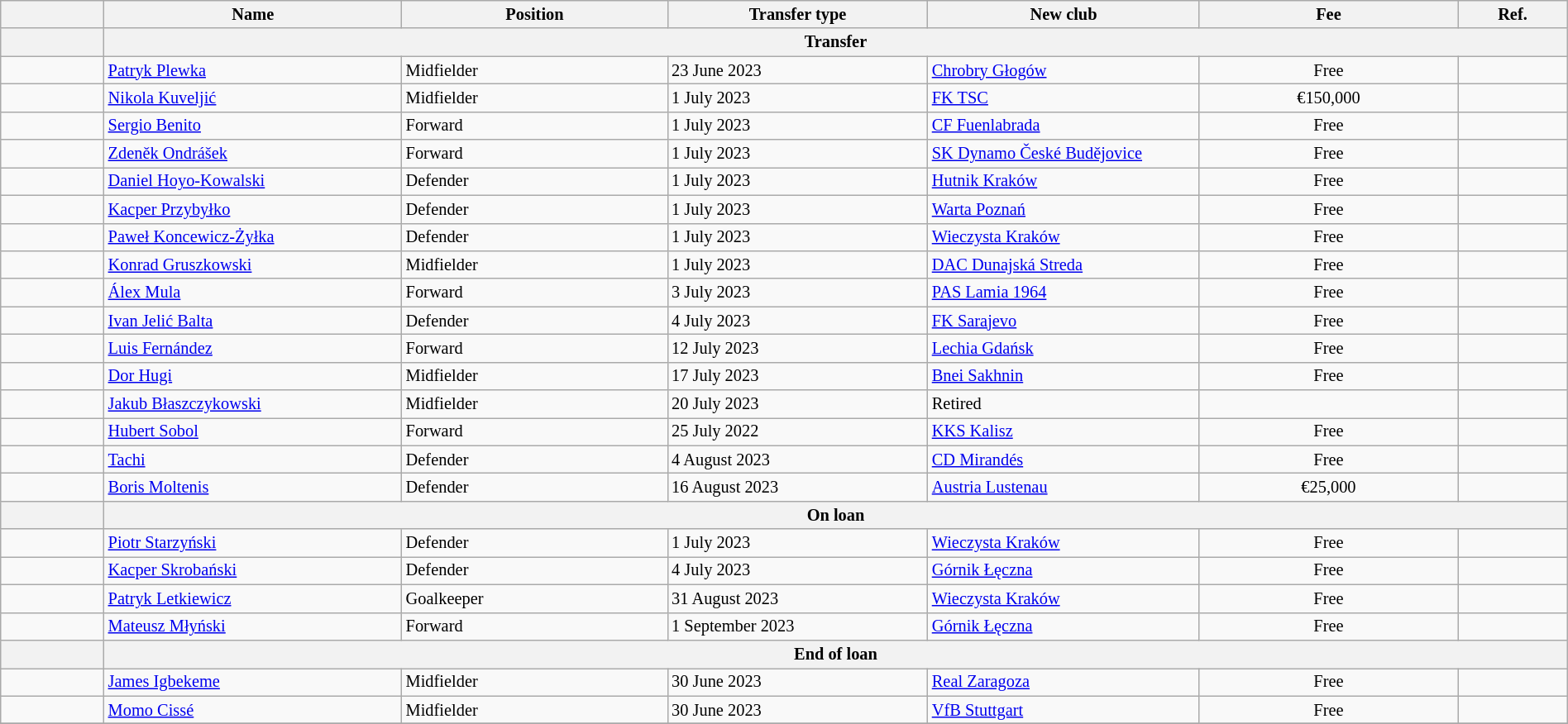<table class="wikitable" style="width:100%; font-size:85%;">
<tr>
<th width="2%"></th>
<th width="5%">Name</th>
<th width="5%">Position</th>
<th width="5%">Transfer type</th>
<th width="5%">New club</th>
<th width="5%">Fee</th>
<th width="2%">Ref.</th>
</tr>
<tr>
<th></th>
<th colspan=6>Transfer</th>
</tr>
<tr>
<td align="center"></td>
<td align="left"> <a href='#'>Patryk Plewka</a></td>
<td align="left">Midfielder</td>
<td align="left">23 June 2023</td>
<td align="left"> <a href='#'>Chrobry Głogów</a></td>
<td align="center">Free</td>
<td></td>
</tr>
<tr>
<td align="center"></td>
<td align="left"> <a href='#'>Nikola Kuveljić</a></td>
<td align="left">Midfielder</td>
<td align=left>1 July 2023</td>
<td align="left"> <a href='#'>FK TSC</a></td>
<td align="center">€150,000</td>
<td></td>
</tr>
<tr>
<td align="center"></td>
<td align="left"> <a href='#'>Sergio Benito</a></td>
<td align="left">Forward</td>
<td align="left">1 July 2023</td>
<td align="left"> <a href='#'>CF Fuenlabrada</a></td>
<td align="center">Free</td>
<td></td>
</tr>
<tr>
<td align="center"></td>
<td align="left"> <a href='#'>Zdeněk Ondrášek</a></td>
<td align="left">Forward</td>
<td align="left">1 July 2023</td>
<td align="left"> <a href='#'>SK Dynamo České Budějovice</a></td>
<td align="center">Free</td>
<td></td>
</tr>
<tr>
<td align="center"></td>
<td align="left"> <a href='#'>Daniel Hoyo-Kowalski</a></td>
<td align="left">Defender</td>
<td align="left">1 July 2023</td>
<td align="left"> <a href='#'>Hutnik Kraków</a></td>
<td align="center">Free</td>
<td></td>
</tr>
<tr>
<td align="center"></td>
<td align="left"> <a href='#'>Kacper Przybyłko</a></td>
<td align="left">Defender</td>
<td align="left">1 July 2023</td>
<td align="left"> <a href='#'>Warta Poznań</a></td>
<td align="center">Free</td>
<td></td>
</tr>
<tr>
<td align="center"></td>
<td align="left"> <a href='#'>Paweł Koncewicz-Żyłka</a></td>
<td align="left">Defender</td>
<td align="left">1 July 2023</td>
<td align="left"> <a href='#'>Wieczysta Kraków</a></td>
<td align="center">Free</td>
<td></td>
</tr>
<tr>
<td align="center"></td>
<td align="left"> <a href='#'>Konrad Gruszkowski</a></td>
<td align="left">Midfielder</td>
<td align="left">1 July 2023</td>
<td align="left"> <a href='#'>DAC Dunajská Streda</a></td>
<td align="center">Free</td>
<td></td>
</tr>
<tr>
<td align="center"></td>
<td align="left"> <a href='#'>Álex Mula</a></td>
<td align="left">Forward</td>
<td align="left">3 July 2023</td>
<td align="left"> <a href='#'>PAS Lamia 1964</a></td>
<td align="center">Free</td>
<td></td>
</tr>
<tr>
<td align="center"></td>
<td align="left"> <a href='#'>Ivan Jelić Balta</a></td>
<td align="left">Defender</td>
<td align="left">4 July 2023</td>
<td align="left"> <a href='#'>FK Sarajevo</a></td>
<td align="center">Free</td>
<td></td>
</tr>
<tr>
<td align="center"></td>
<td align="left"> <a href='#'>Luis Fernández</a></td>
<td align="left">Forward</td>
<td align="left">12 July 2023</td>
<td align="left"> <a href='#'>Lechia Gdańsk</a></td>
<td align="center">Free</td>
<td></td>
</tr>
<tr>
<td align="center"></td>
<td align="left"> <a href='#'>Dor Hugi</a></td>
<td align="left">Midfielder</td>
<td align="left">17 July 2023</td>
<td align="left"> <a href='#'>Bnei Sakhnin</a></td>
<td align="center">Free</td>
<td></td>
</tr>
<tr>
<td align="center"></td>
<td align="left"> <a href='#'>Jakub Błaszczykowski</a></td>
<td align="left">Midfielder</td>
<td align="left">20 July 2023</td>
<td align="left"> Retired</td>
<td align="center"></td>
<td></td>
</tr>
<tr>
<td align="center"></td>
<td align="left"> <a href='#'>Hubert Sobol</a></td>
<td align="left">Forward</td>
<td align="left">25 July 2022</td>
<td align="left"> <a href='#'>KKS Kalisz</a></td>
<td align="center">Free</td>
<td></td>
</tr>
<tr>
<td align="center"></td>
<td align="left"> <a href='#'>Tachi</a></td>
<td align="left">Defender</td>
<td align="left">4 August 2023</td>
<td align="left"> <a href='#'>CD Mirandés</a></td>
<td align="center">Free</td>
<td></td>
</tr>
<tr>
<td align="center"></td>
<td align="left"> <a href='#'>Boris Moltenis</a></td>
<td align="left">Defender</td>
<td align="left">16 August 2023</td>
<td align="left"> <a href='#'>Austria Lustenau</a></td>
<td align="center">€25,000</td>
<td></td>
</tr>
<tr>
<th></th>
<th colspan=6>On loan</th>
</tr>
<tr>
<td align="center"></td>
<td align="left"> <a href='#'>Piotr Starzyński</a></td>
<td align="left">Defender</td>
<td align="left">1 July 2023</td>
<td align="left"> <a href='#'>Wieczysta Kraków</a></td>
<td align="center">Free</td>
<td></td>
</tr>
<tr>
<td align="center"></td>
<td align="left"> <a href='#'>Kacper Skrobański</a></td>
<td align="left">Defender</td>
<td align=left>4 July 2023</td>
<td align="left"> <a href='#'>Górnik Łęczna</a></td>
<td align="center">Free</td>
<td></td>
</tr>
<tr>
<td align="center"></td>
<td align="left"> <a href='#'>Patryk Letkiewicz</a></td>
<td align="left">Goalkeeper</td>
<td align="left">31 August 2023</td>
<td align="left"> <a href='#'>Wieczysta Kraków</a></td>
<td align="center">Free</td>
<td></td>
</tr>
<tr>
<td align="center"></td>
<td align="left"> <a href='#'>Mateusz Młyński</a></td>
<td align="left">Forward</td>
<td align=left>1 September 2023</td>
<td align="left"> <a href='#'>Górnik Łęczna</a></td>
<td align="center">Free</td>
<td></td>
</tr>
<tr>
<th></th>
<th colspan=6>End of loan</th>
</tr>
<tr>
<td align="center"></td>
<td align="left"> <a href='#'>James Igbekeme</a></td>
<td align="left">Midfielder</td>
<td align="left">30 June 2023</td>
<td align="left"> <a href='#'>Real Zaragoza</a></td>
<td align="center">Free</td>
<td></td>
</tr>
<tr>
<td align="center"></td>
<td align="left"> <a href='#'>Momo Cissé</a></td>
<td align="left">Midfielder</td>
<td align=left>30 June 2023</td>
<td align="left"> <a href='#'>VfB Stuttgart</a></td>
<td align="center">Free</td>
<td></td>
</tr>
<tr>
</tr>
</table>
